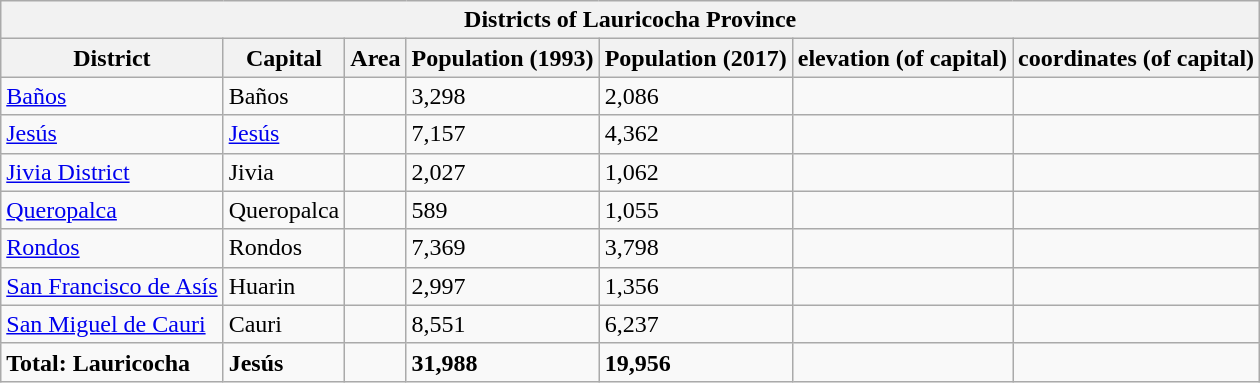<table class="wikitable">
<tr>
<th colspan=7>Districts of Lauricocha Province</th>
</tr>
<tr>
<th>District</th>
<th>Capital</th>
<th>Area</th>
<th>Population (1993)</th>
<th>Population (2017)</th>
<th>elevation (of capital)</th>
<th>coordinates (of capital)</th>
</tr>
<tr>
<td><a href='#'>Baños</a></td>
<td>Baños</td>
<td></td>
<td>3,298</td>
<td>2,086</td>
<td></td>
<td></td>
</tr>
<tr>
<td><a href='#'>Jesús</a></td>
<td><a href='#'>Jesús</a></td>
<td></td>
<td>7,157</td>
<td>4,362</td>
<td></td>
<td></td>
</tr>
<tr>
<td><a href='#'>Jivia District</a></td>
<td>Jivia</td>
<td></td>
<td>2,027</td>
<td>1,062</td>
<td></td>
<td></td>
</tr>
<tr>
<td><a href='#'>Queropalca</a></td>
<td>Queropalca</td>
<td></td>
<td>589</td>
<td>1,055</td>
<td></td>
<td></td>
</tr>
<tr>
<td><a href='#'>Rondos</a></td>
<td>Rondos</td>
<td></td>
<td>7,369</td>
<td>3,798</td>
<td></td>
<td></td>
</tr>
<tr>
<td><a href='#'>San Francisco de Asís</a></td>
<td>Huarin</td>
<td></td>
<td>2,997</td>
<td>1,356</td>
<td></td>
<td></td>
</tr>
<tr>
<td><a href='#'>San Miguel de Cauri</a></td>
<td>Cauri</td>
<td></td>
<td>8,551</td>
<td>6,237</td>
<td></td>
<td></td>
</tr>
<tr>
<td><strong>Total: Lauricocha</strong></td>
<td><strong>Jesús </strong></td>
<td><strong></strong></td>
<td><strong>31,988</strong></td>
<td><strong>19,956</strong></td>
<td></td>
<td></td>
</tr>
</table>
